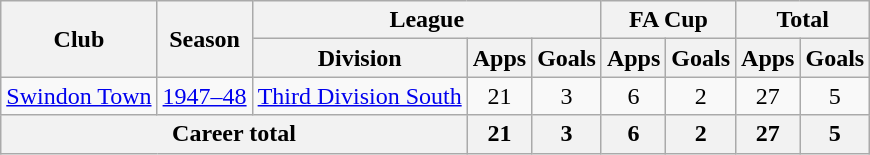<table class="wikitable" style="text-align:center">
<tr>
<th rowspan="2">Club</th>
<th rowspan="2">Season</th>
<th colspan="3">League</th>
<th colspan="2">FA Cup</th>
<th colspan="2">Total</th>
</tr>
<tr>
<th>Division</th>
<th>Apps</th>
<th>Goals</th>
<th>Apps</th>
<th>Goals</th>
<th>Apps</th>
<th>Goals</th>
</tr>
<tr>
<td><a href='#'>Swindon Town</a></td>
<td><a href='#'>1947–48</a></td>
<td><a href='#'>Third Division South</a></td>
<td>21</td>
<td>3</td>
<td>6</td>
<td>2</td>
<td>27</td>
<td>5</td>
</tr>
<tr>
<th colspan="3">Career total</th>
<th>21</th>
<th>3</th>
<th>6</th>
<th>2</th>
<th>27</th>
<th>5</th>
</tr>
</table>
